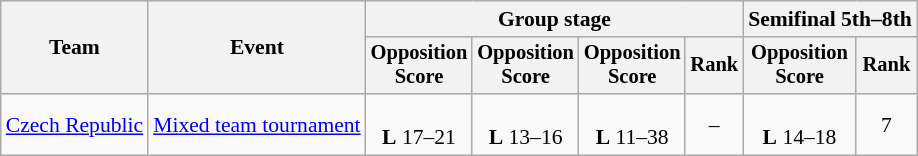<table class="wikitable" style="font-size:90%">
<tr>
<th rowspan="2">Team</th>
<th rowspan="2">Event</th>
<th colspan="4">Group stage</th>
<th colspan="2">Semifinal 5th–8th</th>
</tr>
<tr style="font-size:95%">
<th>Opposition<br>Score</th>
<th>Opposition<br>Score</th>
<th>Opposition<br>Score</th>
<th>Rank</th>
<th>Opposition<br>Score</th>
<th>Rank</th>
</tr>
<tr align="center">
<td align="left"><a href='#'>Czech Republic</a></td>
<td align="left"><a href='#'>Mixed team tournament</a></td>
<td><br><strong>L</strong> 17–21</td>
<td><br><strong>L</strong> 13–16</td>
<td><br><strong>L</strong> 11–38</td>
<td>–</td>
<td><br><strong>L</strong> 14–18</td>
<td>7</td>
</tr>
</table>
